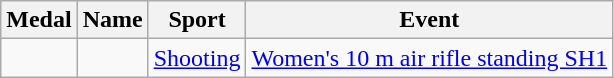<table class="wikitable sortable">
<tr>
<th>Medal</th>
<th>Name</th>
<th>Sport</th>
<th>Event</th>
</tr>
<tr>
<td></td>
<td></td>
<td><a href='#'>Shooting</a></td>
<td><a href='#'>Women's 10 m air rifle standing SH1</a></td>
</tr>
</table>
